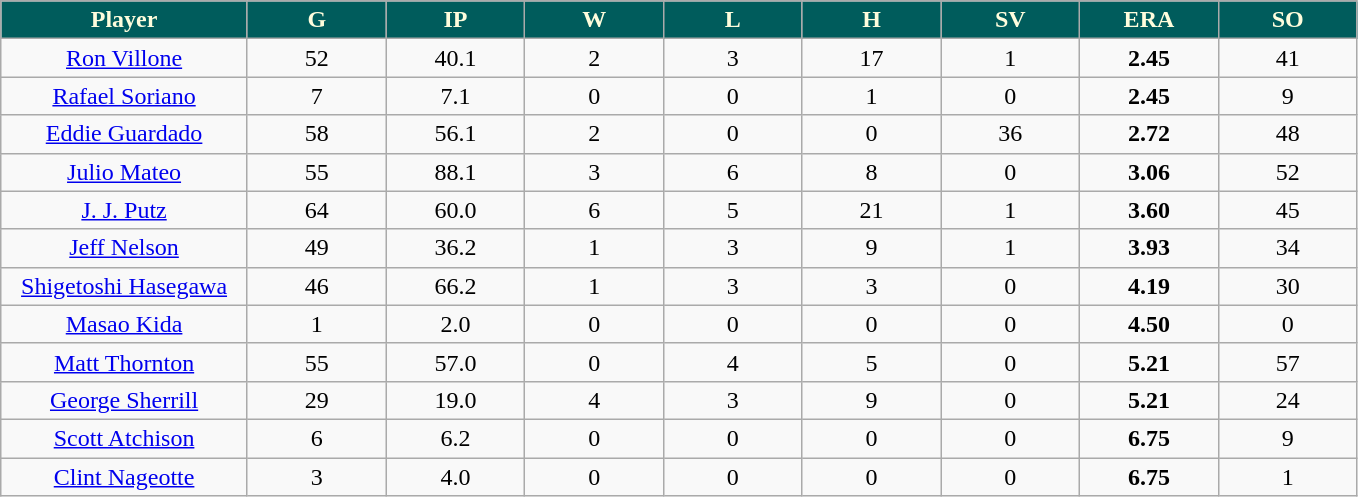<table class="wikitable sortable">
<tr>
<th style=" background:#005c5c; color:#FFFDDD;" width="16%">Player</th>
<th style=" background:#005c5c; color:#FFFDDD;" width="9%">G</th>
<th style=" background:#005c5c; color:#FFFDDD;" width="9%">IP</th>
<th style=" background:#005c5c; color:#FFFDDD;" width="9%">W</th>
<th style=" background:#005c5c; color:#FFFDDD;" width="9%">L</th>
<th style=" background:#005c5c; color:#FFFDDD;" width="9%">H</th>
<th style=" background:#005c5c; color:#FFFDDD;" width="9%">SV</th>
<th style=" background:#005c5c; color:#FFFDDD;" width="9%">ERA</th>
<th style=" background:#005c5c; color:#FFFDDD;" width="9%">SO</th>
</tr>
<tr align="center">
<td><a href='#'>Ron Villone</a></td>
<td>52</td>
<td>40.1</td>
<td>2</td>
<td>3</td>
<td>17</td>
<td>1</td>
<td><strong>2.45</strong></td>
<td>41</td>
</tr>
<tr align="center">
<td><a href='#'>Rafael Soriano</a></td>
<td>7</td>
<td>7.1</td>
<td>0</td>
<td>0</td>
<td>1</td>
<td>0</td>
<td><strong>2.45</strong></td>
<td>9</td>
</tr>
<tr align="center">
<td><a href='#'>Eddie Guardado</a></td>
<td>58</td>
<td>56.1</td>
<td>2</td>
<td>0</td>
<td>0</td>
<td>36</td>
<td><strong>2.72</strong></td>
<td>48</td>
</tr>
<tr align="center">
<td><a href='#'>Julio Mateo</a></td>
<td>55</td>
<td>88.1</td>
<td>3</td>
<td>6</td>
<td>8</td>
<td>0</td>
<td><strong>3.06</strong></td>
<td>52</td>
</tr>
<tr align="center">
<td><a href='#'>J. J. Putz</a></td>
<td>64</td>
<td>60.0</td>
<td>6</td>
<td>5</td>
<td>21</td>
<td>1</td>
<td><strong>3.60</strong></td>
<td>45</td>
</tr>
<tr align="center">
<td><a href='#'>Jeff Nelson</a></td>
<td>49</td>
<td>36.2</td>
<td>1</td>
<td>3</td>
<td>9</td>
<td>1</td>
<td><strong>3.93</strong></td>
<td>34</td>
</tr>
<tr align="center">
<td><a href='#'>Shigetoshi Hasegawa</a></td>
<td>46</td>
<td>66.2</td>
<td>1</td>
<td>3</td>
<td>3</td>
<td>0</td>
<td><strong>4.19</strong></td>
<td>30</td>
</tr>
<tr align="center">
<td><a href='#'>Masao Kida</a></td>
<td>1</td>
<td>2.0</td>
<td>0</td>
<td>0</td>
<td>0</td>
<td>0</td>
<td><strong>4.50</strong></td>
<td>0</td>
</tr>
<tr align="center">
<td><a href='#'>Matt Thornton</a></td>
<td>55</td>
<td>57.0</td>
<td>0</td>
<td>4</td>
<td>5</td>
<td>0</td>
<td><strong>5.21</strong></td>
<td>57</td>
</tr>
<tr align="center">
<td><a href='#'>George Sherrill</a></td>
<td>29</td>
<td>19.0</td>
<td>4</td>
<td>3</td>
<td>9</td>
<td>0</td>
<td><strong>5.21</strong></td>
<td>24</td>
</tr>
<tr align="center">
<td><a href='#'>Scott Atchison</a></td>
<td>6</td>
<td>6.2</td>
<td>0</td>
<td>0</td>
<td>0</td>
<td>0</td>
<td><strong>6.75</strong></td>
<td>9</td>
</tr>
<tr align="center">
<td><a href='#'>Clint Nageotte</a></td>
<td>3</td>
<td>4.0</td>
<td>0</td>
<td>0</td>
<td>0</td>
<td>0</td>
<td><strong>6.75</strong></td>
<td>1</td>
</tr>
</table>
